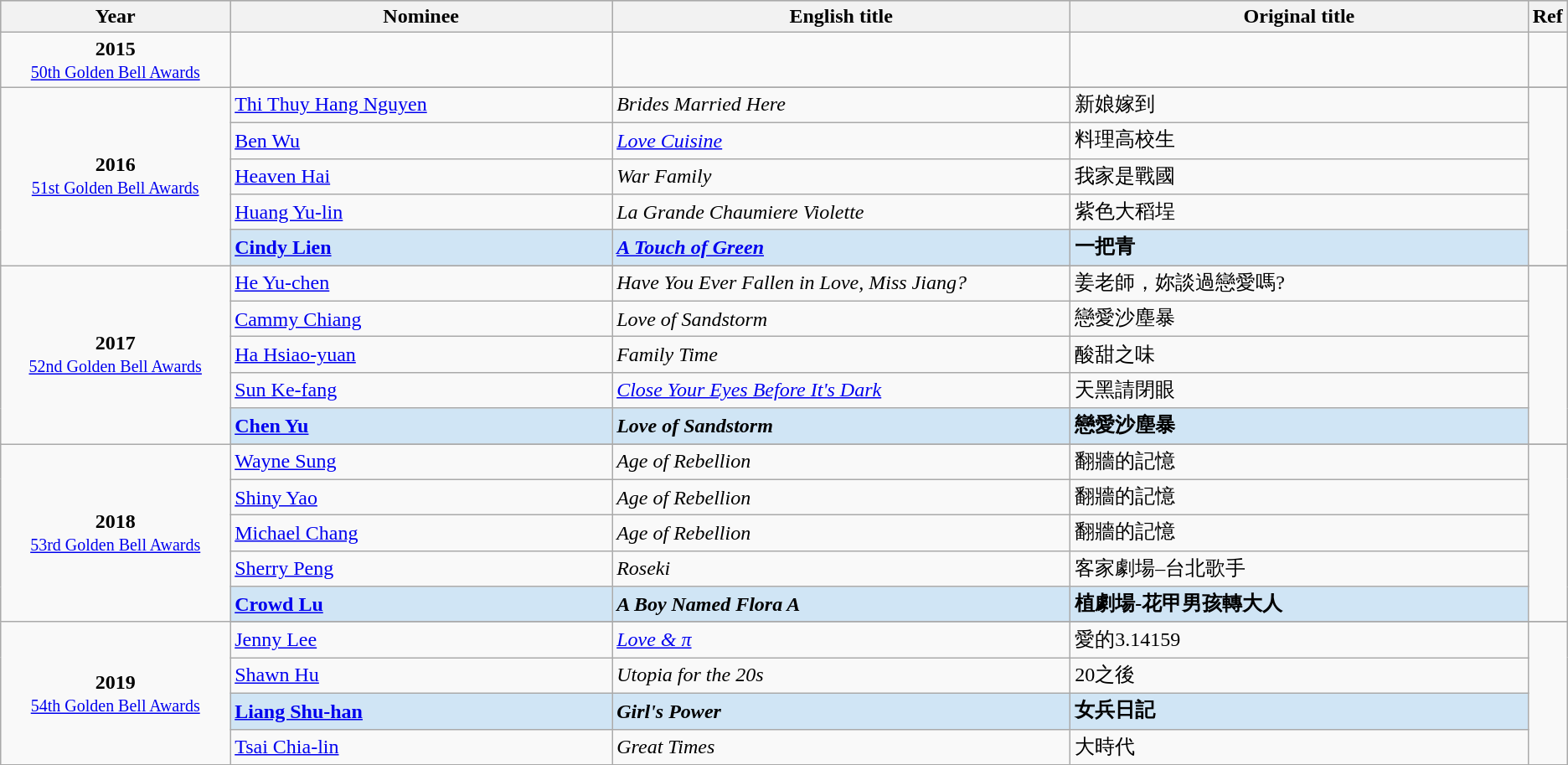<table class="wikitable">
<tr style="background:#bebebe;">
<th style="width:15%;">Year</th>
<th style="width:25%;">Nominee</th>
<th style="width:30%;">English title</th>
<th style="width:30%;">Original title</th>
<th style="width:2%;">Ref</th>
</tr>
<tr>
<td style="text-align:center"><strong>2015</strong> <br> <small><a href='#'>50th Golden Bell Awards</a></small></td>
<td></td>
<td></td>
<td></td>
<td></td>
</tr>
<tr>
<td rowspan=6 style="text-align:center"><strong>2016</strong> <br> <small><a href='#'>51st Golden Bell Awards</a></small></td>
</tr>
<tr>
<td><a href='#'>Thi Thuy Hang Nguyen</a></td>
<td><em>Brides Married Here</em></td>
<td>新娘嫁到</td>
<td rowspan=5></td>
</tr>
<tr>
<td><a href='#'>Ben Wu</a></td>
<td><em><a href='#'>Love Cuisine</a></em></td>
<td>料理高校生</td>
</tr>
<tr>
<td><a href='#'>Heaven Hai</a></td>
<td><em>War Family</em></td>
<td>我家是戰國</td>
</tr>
<tr>
<td><a href='#'>Huang Yu-lin</a></td>
<td><em>La Grande Chaumiere Violette</em></td>
<td>紫色大稻埕</td>
</tr>
<tr style="background:#d0e5f5;">
<td><strong><a href='#'>Cindy Lien</a></strong></td>
<td><strong><em><a href='#'>A Touch of Green</a></em></strong></td>
<td><strong>一把青</strong></td>
</tr>
<tr>
<td rowspan=6 style="text-align:center"><strong>2017</strong> <br> <small><a href='#'>52nd Golden Bell Awards</a></small></td>
</tr>
<tr>
<td><a href='#'>He Yu-chen</a></td>
<td><em>Have You Ever Fallen in Love, Miss Jiang?</em></td>
<td>姜老師，妳談過戀愛嗎?</td>
<td rowspan=5></td>
</tr>
<tr>
<td><a href='#'>Cammy Chiang</a></td>
<td><em>Love of Sandstorm</em></td>
<td>戀愛沙塵暴</td>
</tr>
<tr>
<td><a href='#'>Ha Hsiao-yuan</a></td>
<td><em>Family Time</em></td>
<td>酸甜之味</td>
</tr>
<tr>
<td><a href='#'>Sun Ke-fang</a></td>
<td><em><a href='#'>Close Your Eyes Before It's Dark</a></em></td>
<td>天黑請閉眼</td>
</tr>
<tr style="background:#d0e5f5;">
<td><strong><a href='#'>Chen Yu</a></strong></td>
<td><strong><em>Love of Sandstorm</em></strong></td>
<td><strong>戀愛沙塵暴</strong></td>
</tr>
<tr>
<td rowspan=6 style="text-align:center"><strong>2018</strong> <br> <small><a href='#'>53rd Golden Bell Awards</a></small></td>
</tr>
<tr>
<td><a href='#'>Wayne Sung</a></td>
<td><em>Age of Rebellion</em></td>
<td>翻牆的記憶</td>
<td rowspan=5></td>
</tr>
<tr>
<td><a href='#'>Shiny Yao</a></td>
<td><em>Age of Rebellion</em></td>
<td>翻牆的記憶</td>
</tr>
<tr>
<td><a href='#'>Michael Chang</a></td>
<td><em>Age of Rebellion</em></td>
<td>翻牆的記憶</td>
</tr>
<tr>
<td><a href='#'>Sherry Peng</a></td>
<td><em>Roseki</em></td>
<td>客家劇場–台北歌手</td>
</tr>
<tr style="background:#d0e5f5;">
<td><strong><a href='#'>Crowd Lu</a></strong></td>
<td><strong><em>A Boy Named Flora A</em></strong></td>
<td><strong>植劇場-花甲男孩轉大人</strong></td>
</tr>
<tr>
<td rowspan=5 style="text-align:center"><strong>2019</strong> <br> <small><a href='#'>54th Golden Bell Awards</a></small></td>
</tr>
<tr>
<td><a href='#'>Jenny Lee</a></td>
<td><em><a href='#'>Love & π</a></em></td>
<td>愛的3.14159</td>
<td rowspan=4></td>
</tr>
<tr>
<td><a href='#'>Shawn Hu</a></td>
<td><em>Utopia for the 20s</em></td>
<td>20之後</td>
</tr>
<tr style="background:#d0e5f5;">
<td><strong><a href='#'>Liang Shu-han</a></strong></td>
<td><strong><em>Girl's Power</em></strong></td>
<td><strong>女兵日記</strong></td>
</tr>
<tr>
<td><a href='#'>Tsai Chia-lin</a></td>
<td><em>Great Times</em></td>
<td>大時代</td>
</tr>
</table>
